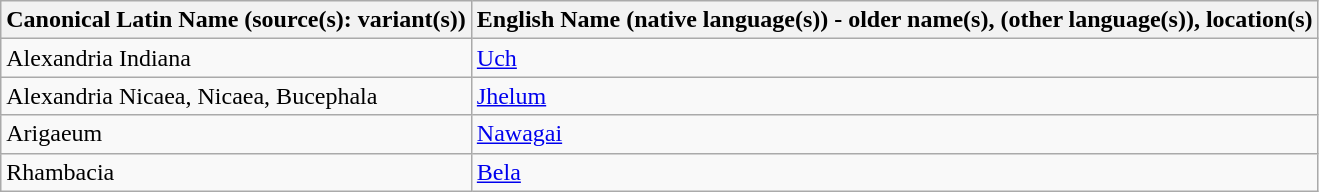<table class="wikitable">
<tr>
<th>Canonical Latin Name (source(s): variant(s))</th>
<th>English Name (native language(s)) - older name(s), (other language(s)), location(s)</th>
</tr>
<tr>
<td>Alexandria Indiana</td>
<td><a href='#'>Uch</a></td>
</tr>
<tr>
<td>Alexandria Nicaea, Nicaea, Bucephala</td>
<td><a href='#'>Jhelum</a></td>
</tr>
<tr>
<td>Arigaeum</td>
<td><a href='#'>Nawagai</a></td>
</tr>
<tr>
<td>Rhambacia</td>
<td><a href='#'>Bela</a></td>
</tr>
</table>
